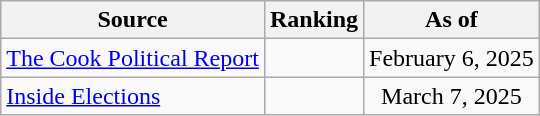<table class="wikitable" style="text-align:center">
<tr>
<th>Source</th>
<th>Ranking</th>
<th>As of</th>
</tr>
<tr>
<td align=left><a href='#'>The Cook Political Report</a></td>
<td></td>
<td>February 6, 2025</td>
</tr>
<tr>
<td align=left><a href='#'>Inside Elections</a></td>
<td></td>
<td>March 7, 2025</td>
</tr>
</table>
